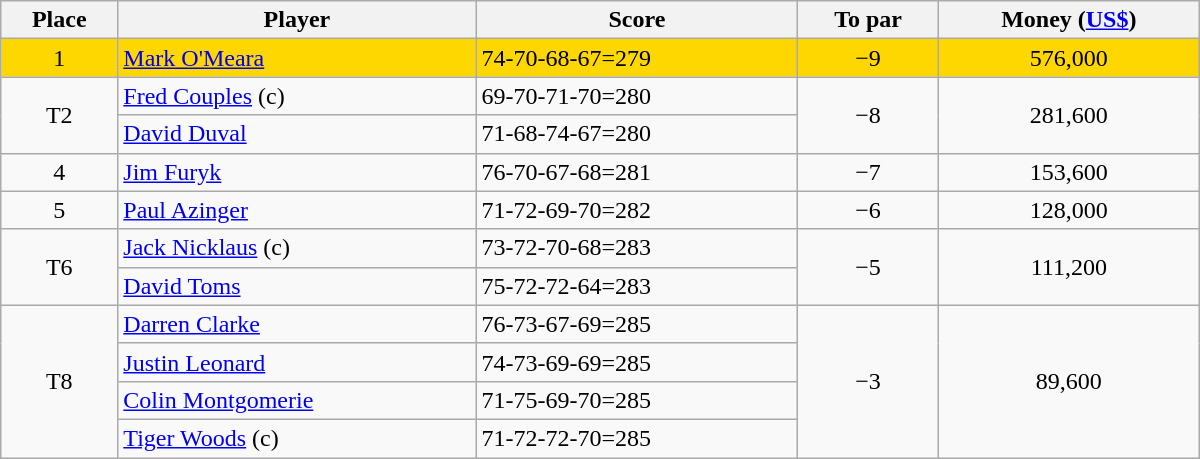<table class="wikitable" style="width:50em;margin-bottom:0;">
<tr>
<th>Place</th>
<th>Player</th>
<th>Score</th>
<th>To par</th>
<th>Money (<a href='#'>US$</a>)</th>
</tr>
<tr style="background:gold">
<td align=center>1</td>
<td> <a href='#'>Mark O'Meara</a></td>
<td>74-70-68-67=279</td>
<td align=center>−9</td>
<td align=center>576,000</td>
</tr>
<tr>
<td rowspan=2 align=center>T2</td>
<td> <a href='#'>Fred Couples</a> (c)</td>
<td>69-70-71-70=280</td>
<td rowspan=2 align=center>−8</td>
<td rowspan=2 align=center>281,600</td>
</tr>
<tr>
<td> <a href='#'>David Duval</a></td>
<td>71-68-74-67=280</td>
</tr>
<tr>
<td align=center>4</td>
<td> <a href='#'>Jim Furyk</a></td>
<td>76-70-67-68=281</td>
<td align=center>−7</td>
<td align=center>153,600</td>
</tr>
<tr>
<td align=center>5</td>
<td> <a href='#'>Paul Azinger</a></td>
<td>71-72-69-70=282</td>
<td align=center>−6</td>
<td align=center>128,000</td>
</tr>
<tr>
<td rowspan=2 align=center>T6</td>
<td> <a href='#'>Jack Nicklaus</a> (c)</td>
<td>73-72-70-68=283</td>
<td rowspan=2 align=center>−5</td>
<td rowspan=2 align=center>111,200</td>
</tr>
<tr>
<td> <a href='#'>David Toms</a></td>
<td>75-72-72-64=283</td>
</tr>
<tr>
<td rowspan=4 align=center>T8</td>
<td> <a href='#'>Darren Clarke</a></td>
<td>76-73-67-69=285</td>
<td rowspan=4 align=center>−3</td>
<td rowspan=4 align=center>89,600</td>
</tr>
<tr>
<td> <a href='#'>Justin Leonard</a></td>
<td>74-73-69-69=285</td>
</tr>
<tr>
<td> <a href='#'>Colin Montgomerie</a></td>
<td>71-75-69-70=285</td>
</tr>
<tr>
<td> <a href='#'>Tiger Woods</a> (c)</td>
<td>71-72-72-70=285</td>
</tr>
</table>
